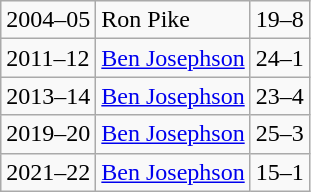<table class="wikitable">
<tr>
<td>2004–05</td>
<td>Ron Pike</td>
<td>19–8</td>
</tr>
<tr>
<td>2011–12</td>
<td><a href='#'>Ben Josephson</a></td>
<td>24–1</td>
</tr>
<tr>
<td>2013–14</td>
<td><a href='#'>Ben Josephson</a></td>
<td>23–4</td>
</tr>
<tr>
<td>2019–20</td>
<td><a href='#'>Ben Josephson</a></td>
<td>25–3</td>
</tr>
<tr>
<td>2021–22</td>
<td><a href='#'>Ben Josephson</a></td>
<td>15–1</td>
</tr>
</table>
